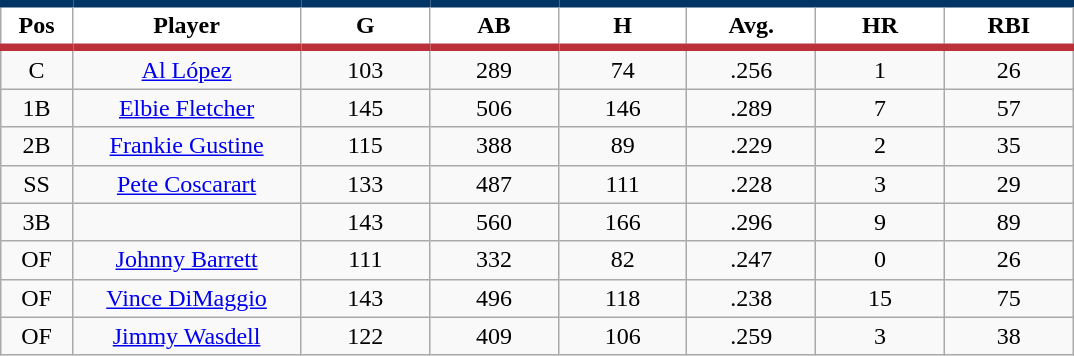<table class="wikitable sortable">
<tr>
<th style="background:#FFFFFF; border-top:#023465 5px solid; border-bottom:#ba313c 5px solid;" width="5%">Pos</th>
<th style="background:#FFFFFF; border-top:#023465 5px solid; border-bottom:#ba313c 5px solid;" width="16%">Player</th>
<th style="background:#FFFFFF; border-top:#023465 5px solid; border-bottom:#ba313c 5px solid;" width="9%">G</th>
<th style="background:#FFFFFF; border-top:#023465 5px solid; border-bottom:#ba313c 5px solid;" width="9%">AB</th>
<th style="background:#FFFFFF; border-top:#023465 5px solid; border-bottom:#ba313c 5px solid;" width="9%">H</th>
<th style="background:#FFFFFF; border-top:#023465 5px solid; border-bottom:#ba313c 5px solid;" width="9%">Avg.</th>
<th style="background:#FFFFFF; border-top:#023465 5px solid; border-bottom:#ba313c 5px solid;" width="9%">HR</th>
<th style="background:#FFFFFF; border-top:#023465 5px solid; border-bottom:#ba313c 5px solid;" width="9%">RBI</th>
</tr>
<tr align="center">
<td>C</td>
<td><a href='#'>Al López</a></td>
<td>103</td>
<td>289</td>
<td>74</td>
<td>.256</td>
<td>1</td>
<td>26</td>
</tr>
<tr align="center">
<td>1B</td>
<td><a href='#'>Elbie Fletcher</a></td>
<td>145</td>
<td>506</td>
<td>146</td>
<td>.289</td>
<td>7</td>
<td>57</td>
</tr>
<tr align="center">
<td>2B</td>
<td><a href='#'>Frankie Gustine</a></td>
<td>115</td>
<td>388</td>
<td>89</td>
<td>.229</td>
<td>2</td>
<td>35</td>
</tr>
<tr align="center">
<td>SS</td>
<td><a href='#'>Pete Coscarart</a></td>
<td>133</td>
<td>487</td>
<td>111</td>
<td>.228</td>
<td>3</td>
<td>29</td>
</tr>
<tr align="center">
<td>3B</td>
<td></td>
<td>143</td>
<td>560</td>
<td>166</td>
<td>.296</td>
<td>9</td>
<td>89</td>
</tr>
<tr align="center">
<td>OF</td>
<td><a href='#'>Johnny Barrett</a></td>
<td>111</td>
<td>332</td>
<td>82</td>
<td>.247</td>
<td>0</td>
<td>26</td>
</tr>
<tr align="center">
<td>OF</td>
<td><a href='#'>Vince DiMaggio</a></td>
<td>143</td>
<td>496</td>
<td>118</td>
<td>.238</td>
<td>15</td>
<td>75</td>
</tr>
<tr align="center">
<td>OF</td>
<td><a href='#'>Jimmy Wasdell</a></td>
<td>122</td>
<td>409</td>
<td>106</td>
<td>.259</td>
<td>3</td>
<td>38</td>
</tr>
</table>
